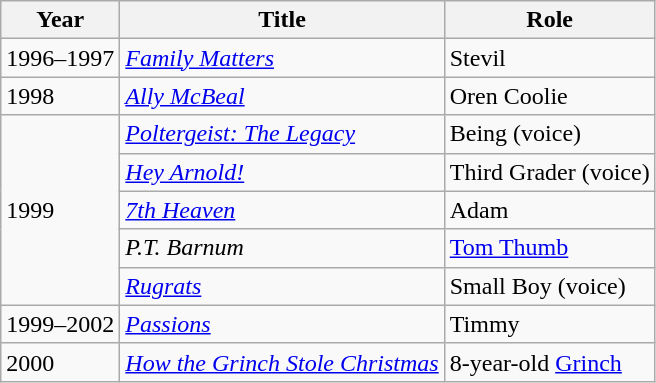<table class="wikitable sortable">
<tr>
<th>Year</th>
<th>Title</th>
<th>Role</th>
</tr>
<tr>
<td>1996–1997</td>
<td><em><a href='#'>Family Matters</a></em></td>
<td>Stevil</td>
</tr>
<tr>
<td>1998</td>
<td><em><a href='#'>Ally McBeal</a></em></td>
<td>Oren Coolie</td>
</tr>
<tr>
<td rowspan=5>1999</td>
<td><em><a href='#'>Poltergeist: The Legacy</a></em></td>
<td>Being (voice)</td>
</tr>
<tr>
<td><em><a href='#'>Hey Arnold!</a></em></td>
<td>Third Grader (voice)</td>
</tr>
<tr>
<td><em><a href='#'>7th Heaven</a></em></td>
<td>Adam</td>
</tr>
<tr>
<td><em>P.T. Barnum</em></td>
<td><a href='#'>Tom Thumb</a></td>
</tr>
<tr>
<td><em><a href='#'>Rugrats</a></em></td>
<td>Small Boy (voice)</td>
</tr>
<tr>
<td>1999–2002</td>
<td><em><a href='#'>Passions</a></em></td>
<td>Timmy</td>
</tr>
<tr>
<td>2000</td>
<td><em><a href='#'>How the Grinch Stole Christmas</a></em></td>
<td>8-year-old <a href='#'>Grinch</a></td>
</tr>
</table>
